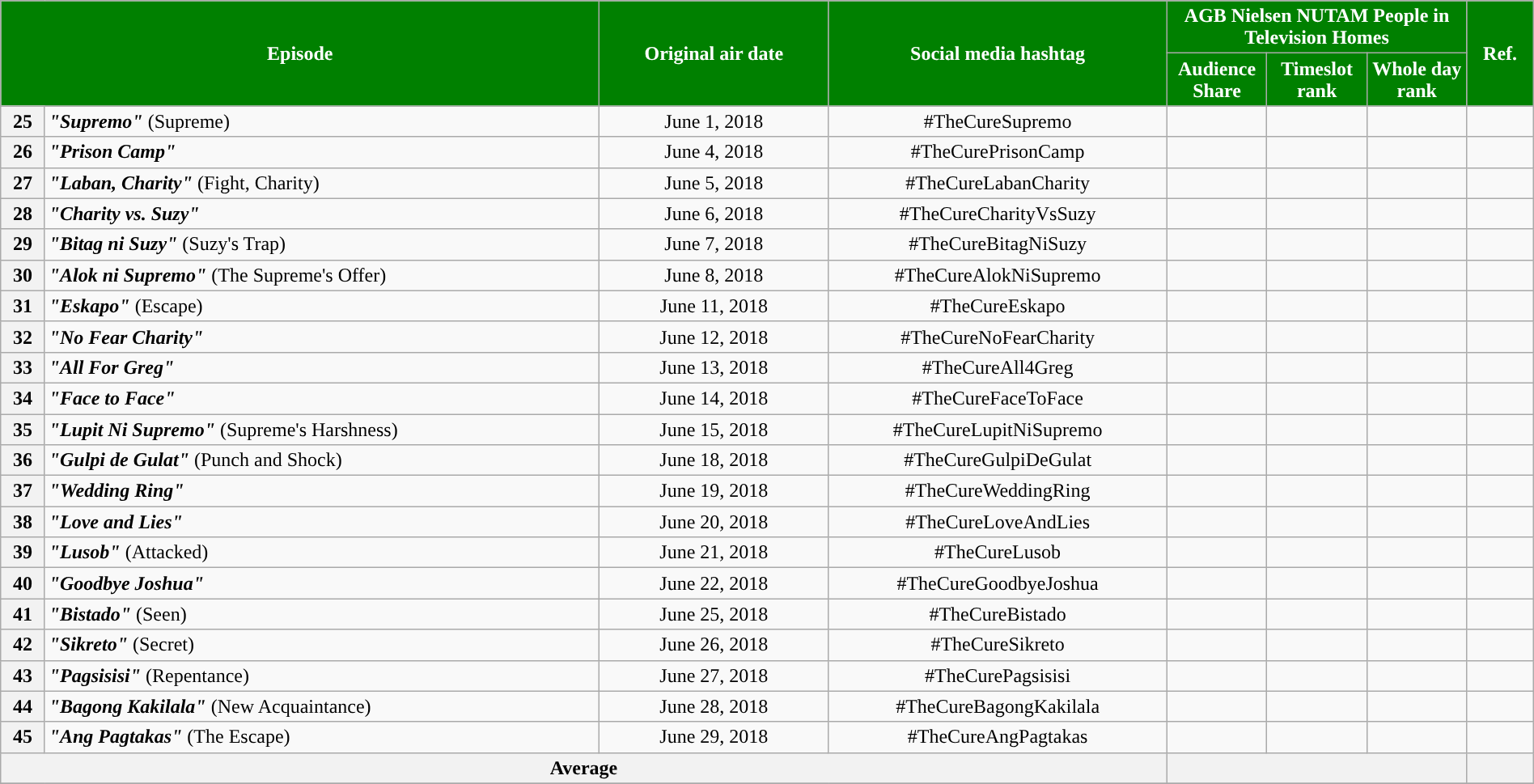<table class="wikitable" style="text-align:center; font-size:100%; line-height:18px;" width="100%">
<tr>
<th style="background-color:#008000; color:#ffffff;" colspan="2" rowspan="2">Episode</th>
<th style="background-color:#008000; color:white" rowspan="2">Original air date</th>
<th style="background-color:#008000; color:white" rowspan="2">Social media hashtag</th>
<th style="background-color:#008000; color:#ffffff;" colspan="3">AGB Nielsen NUTAM People in Television Homes</th>
<th style="background-color:#008000; color:#ffffff;" rowspan="2">Ref.</th>
</tr>
<tr>
<th style="background-color:#008000; width:75px; color:#ffffff;">Audience Share</th>
<th style="background-color:#008000; width:75px; color:#ffffff;">Timeslot<br>rank</th>
<th style="background-color:#008000; width:75px; color:#ffffff;">Whole day<br>rank</th>
</tr>
<tr>
<th>25</th>
<td style="text-align: left;"><strong><em>"Supremo"</em></strong> (Supreme)</td>
<td>June 1, 2018</td>
<td>#TheCureSupremo</td>
<td></td>
<td></td>
<td></td>
<td></td>
</tr>
<tr>
<th>26</th>
<td style="text-align: left;"><strong><em>"Prison Camp"</em></strong></td>
<td>June 4, 2018</td>
<td>#TheCurePrisonCamp</td>
<td></td>
<td></td>
<td></td>
<td></td>
</tr>
<tr>
<th>27</th>
<td style="text-align: left;"><strong><em>"Laban, Charity"</em></strong> (Fight, Charity)</td>
<td>June 5, 2018</td>
<td>#TheCureLabanCharity</td>
<td></td>
<td></td>
<td></td>
<td></td>
</tr>
<tr>
<th>28</th>
<td style="text-align: left;"><strong><em>"Charity vs. Suzy"</em></strong></td>
<td>June 6, 2018</td>
<td>#TheCureCharityVsSuzy</td>
<td></td>
<td></td>
<td></td>
<td></td>
</tr>
<tr>
<th>29</th>
<td style="text-align: left;"><strong><em>"Bitag ni Suzy"</em></strong> (Suzy's Trap)</td>
<td>June 7, 2018</td>
<td>#TheCureBitagNiSuzy</td>
<td></td>
<td></td>
<td></td>
<td></td>
</tr>
<tr>
<th>30</th>
<td style="text-align: left;"><strong><em>"Alok ni Supremo"</em></strong> (The Supreme's Offer)</td>
<td>June 8, 2018</td>
<td>#TheCureAlokNiSupremo</td>
<td></td>
<td></td>
<td></td>
<td></td>
</tr>
<tr>
<th>31</th>
<td style="text-align: left;"><strong><em>"Eskapo"</em></strong> (Escape)</td>
<td>June 11, 2018</td>
<td>#TheCureEskapo</td>
<td></td>
<td></td>
<td></td>
<td></td>
</tr>
<tr>
<th>32</th>
<td style="text-align: left;"><strong><em>"No Fear Charity"</em></strong></td>
<td>June 12, 2018</td>
<td>#TheCureNoFearCharity</td>
<td></td>
<td></td>
<td></td>
<td></td>
</tr>
<tr>
<th>33</th>
<td style="text-align: left;"><strong><em>"All For Greg"</em></strong></td>
<td>June 13, 2018</td>
<td>#TheCureAll4Greg</td>
<td></td>
<td></td>
<td></td>
<td></td>
</tr>
<tr>
<th>34</th>
<td style="text-align: left;"><strong><em>"Face to Face"</em></strong></td>
<td>June 14, 2018</td>
<td>#TheCureFaceToFace</td>
<td></td>
<td></td>
<td></td>
<td></td>
</tr>
<tr>
<th>35</th>
<td style="text-align: left;"><strong><em>"Lupit Ni Supremo"</em></strong> (Supreme's Harshness)</td>
<td>June 15, 2018</td>
<td>#TheCureLupitNiSupremo</td>
<td></td>
<td></td>
<td></td>
<td></td>
</tr>
<tr>
<th>36</th>
<td style="text-align: left;"><strong><em>"Gulpi de Gulat"</em></strong> (Punch and Shock)</td>
<td>June 18, 2018</td>
<td>#TheCureGulpiDeGulat</td>
<td></td>
<td></td>
<td></td>
<td></td>
</tr>
<tr>
<th>37</th>
<td style="text-align: left;"><strong><em>"Wedding Ring"</em></strong></td>
<td>June 19, 2018</td>
<td>#TheCureWeddingRing</td>
<td></td>
<td></td>
<td></td>
<td></td>
</tr>
<tr>
<th>38</th>
<td style="text-align: left;"><strong><em>"Love and Lies"</em></strong></td>
<td>June 20, 2018</td>
<td>#TheCureLoveAndLies</td>
<td></td>
<td></td>
<td></td>
<td></td>
</tr>
<tr>
<th>39</th>
<td style="text-align: left;"><strong><em>"Lusob"</em></strong> (Attacked)</td>
<td>June 21, 2018</td>
<td>#TheCureLusob</td>
<td></td>
<td></td>
<td></td>
<td></td>
</tr>
<tr>
<th>40</th>
<td style="text-align: left;"><strong><em>"Goodbye Joshua"</em></strong></td>
<td>June 22, 2018</td>
<td>#TheCureGoodbyeJoshua</td>
<td></td>
<td></td>
<td></td>
<td></td>
</tr>
<tr>
<th>41</th>
<td style="text-align: left;"><strong><em>"Bistado"</em></strong> (Seen)</td>
<td>June 25, 2018</td>
<td>#TheCureBistado</td>
<td></td>
<td></td>
<td></td>
<td></td>
</tr>
<tr>
<th>42</th>
<td style="text-align: left;"><strong><em>"Sikreto"</em></strong> (Secret)</td>
<td>June 26, 2018</td>
<td>#TheCureSikreto</td>
<td></td>
<td></td>
<td></td>
<td></td>
</tr>
<tr>
<th>43</th>
<td style="text-align: left;"><strong><em>"Pagsisisi"</em></strong> (Repentance)</td>
<td>June 27, 2018</td>
<td>#TheCurePagsisisi</td>
<td></td>
<td></td>
<td></td>
<td></td>
</tr>
<tr>
<th>44</th>
<td style="text-align: left;"><strong><em>"Bagong Kakilala"</em></strong> (New Acquaintance)</td>
<td>June 28, 2018</td>
<td>#TheCureBagongKakilala</td>
<td></td>
<td></td>
<td></td>
<td></td>
</tr>
<tr>
<th>45</th>
<td style="text-align: left;"><strong><em>"Ang Pagtakas"</em></strong> (The Escape)</td>
<td>June 29, 2018</td>
<td>#TheCureAngPagtakas</td>
<td></td>
<td></td>
<td></td>
<td></td>
</tr>
<tr>
<th colspan="4">Average</th>
<th colspan="3"></th>
<th></th>
</tr>
<tr>
</tr>
</table>
